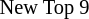<table class="toccolours" style="font-size: 85%; white-space: nowrap">
<tr>
<td></td>
<td>New Top 9</td>
</tr>
</table>
